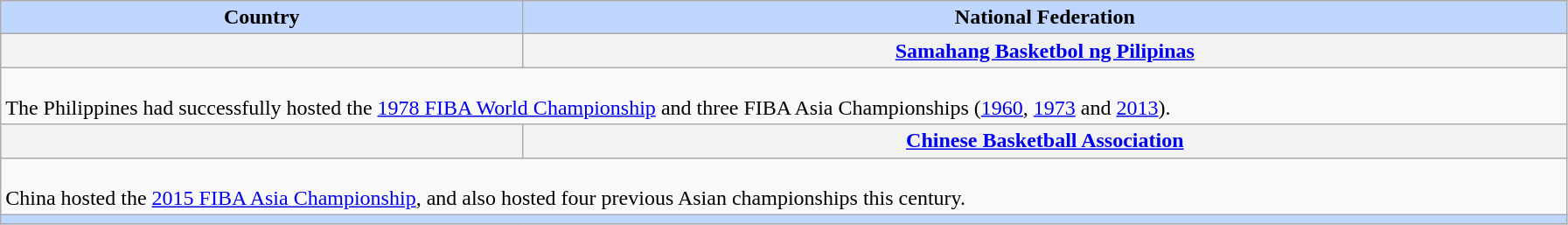<table class="wikitable plainrowheaders">
<tr>
<th style="background-color: #BFD7FF" width="25%">Country</th>
<th style="background-color: #BFD7FF" width="50%">National Federation</th>
</tr>
<tr>
<th style="text-align:center" scope="row"><strong></strong></th>
<th style="text-align:center" scope="row"><a href='#'>Samahang Basketbol ng Pilipinas</a></th>
</tr>
<tr>
<td colspan="4" style="text-align: left"><br>The Philippines had successfully hosted the <a href='#'>1978 FIBA World Championship</a> and three FIBA Asia Championships (<a href='#'>1960</a>, <a href='#'>1973</a> and <a href='#'>2013</a>).</td>
</tr>
<tr>
<th style="text-align:center" scope="row"><strong></strong></th>
<th style="text-align:center" scope="row"><a href='#'>Chinese Basketball Association</a></th>
</tr>
<tr>
<td colspan="4" style="text-align: left"><br>China hosted the <a href='#'>2015 FIBA Asia Championship</a>, and also hosted four previous Asian championships this century.</td>
</tr>
<tr>
<th colspan="6" style="background-color: #BFD7FF"></th>
</tr>
</table>
